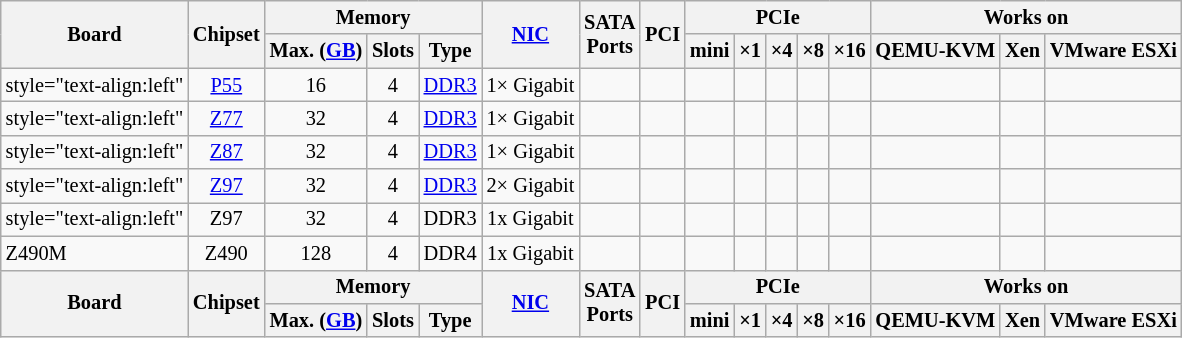<table class="wikitable" style="font-size: 85%; text-align: center">
<tr>
<th rowspan=2>Board</th>
<th rowspan=2>Chipset</th>
<th colspan=3>Memory</th>
<th rowspan=2><a href='#'>NIC</a></th>
<th rowspan=2>SATA<br>Ports</th>
<th rowspan=2>PCI</th>
<th colspan=5>PCIe</th>
<th colspan=3 style="text-align:center">Works on</th>
</tr>
<tr>
<th>Max. (<a href='#'>GB</a>)</th>
<th>Slots</th>
<th>Type</th>
<th>mini</th>
<th>×1</th>
<th>×4</th>
<th>×8</th>
<th>×16</th>
<th>QEMU-KVM</th>
<th>Xen</th>
<th>VMware ESXi</th>
</tr>
<tr>
<td>style="text-align:left" </td>
<td><a href='#'>P55</a></td>
<td>16</td>
<td>4</td>
<td><a href='#'>DDR3</a></td>
<td>1× Gigabit</td>
<td></td>
<td></td>
<td></td>
<td></td>
<td></td>
<td></td>
<td></td>
<td></td>
<td></td>
<td></td>
</tr>
<tr>
<td>style="text-align:left" </td>
<td><a href='#'>Z77</a></td>
<td>32</td>
<td>4</td>
<td><a href='#'>DDR3</a></td>
<td>1× Gigabit</td>
<td></td>
<td></td>
<td></td>
<td></td>
<td></td>
<td></td>
<td></td>
<td></td>
<td></td>
<td></td>
</tr>
<tr>
<td>style="text-align:left" </td>
<td><a href='#'>Z87</a></td>
<td>32</td>
<td>4</td>
<td><a href='#'>DDR3</a></td>
<td>1× Gigabit</td>
<td></td>
<td></td>
<td></td>
<td></td>
<td></td>
<td></td>
<td></td>
<td></td>
<td></td>
<td></td>
</tr>
<tr>
<td>style="text-align:left" </td>
<td><a href='#'>Z97</a></td>
<td>32</td>
<td>4</td>
<td><a href='#'>DDR3</a></td>
<td>2× Gigabit</td>
<td></td>
<td></td>
<td></td>
<td></td>
<td></td>
<td></td>
<td></td>
<td></td>
<td></td>
<td></td>
</tr>
<tr>
<td>style="text-align:left" </td>
<td>Z97</td>
<td>32</td>
<td>4</td>
<td>DDR3</td>
<td>1x Gigabit</td>
<td></td>
<td></td>
<td></td>
<td></td>
<td></td>
<td></td>
<td></td>
<td></td>
<td></td>
<td></td>
</tr>
<tr>
<td style="text-align: left">Z490M</td>
<td>Z490</td>
<td>128</td>
<td>4</td>
<td>DDR4</td>
<td>1x Gigabit</td>
<td></td>
<td></td>
<td></td>
<td></td>
<td></td>
<td></td>
<td></td>
<td></td>
<td></td>
<td></td>
</tr>
<tr>
<th rowspan=2>Board</th>
<th rowspan=2>Chipset</th>
<th colspan=3>Memory</th>
<th rowspan=2><a href='#'>NIC</a></th>
<th rowspan=2>SATA<br>Ports</th>
<th rowspan=2>PCI</th>
<th colspan=5>PCIe</th>
<th colspan=3 style="text-align:center">Works on</th>
</tr>
<tr>
<th>Max. (<a href='#'>GB</a>)</th>
<th>Slots</th>
<th>Type</th>
<th>mini</th>
<th>×1</th>
<th>×4</th>
<th>×8</th>
<th>×16</th>
<th>QEMU-KVM</th>
<th>Xen</th>
<th>VMware ESXi</th>
</tr>
</table>
